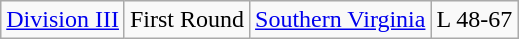<table class="wikitable">
<tr>
<td rowspan="2"><a href='#'>Division III</a></td>
<td>First Round</td>
<td><a href='#'>Southern Virginia</a></td>
<td>L 48-67</td>
</tr>
</table>
